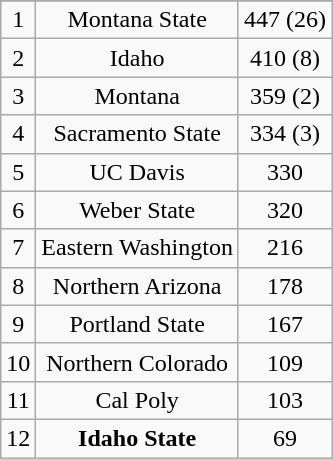<table class="wikitable" style="display: inline-table;">
<tr align="center">
</tr>
<tr align="center">
<td>1</td>
<td>Montana State</td>
<td>447 (26)</td>
</tr>
<tr align="center">
<td>2</td>
<td>Idaho</td>
<td>410 (8)</td>
</tr>
<tr align="center">
<td>3</td>
<td>Montana</td>
<td>359 (2)</td>
</tr>
<tr align="center">
<td>4</td>
<td>Sacramento State</td>
<td>334 (3)</td>
</tr>
<tr align="center">
<td>5</td>
<td>UC Davis</td>
<td>330</td>
</tr>
<tr align="center">
<td>6</td>
<td>Weber State</td>
<td>320</td>
</tr>
<tr align="center">
<td>7</td>
<td>Eastern Washington</td>
<td>216</td>
</tr>
<tr align="center">
<td>8</td>
<td>Northern Arizona</td>
<td>178</td>
</tr>
<tr align="center">
<td>9</td>
<td>Portland State</td>
<td>167</td>
</tr>
<tr align="center">
<td>10</td>
<td>Northern Colorado</td>
<td>109</td>
</tr>
<tr align="center">
<td>11</td>
<td>Cal Poly</td>
<td>103</td>
</tr>
<tr align="center">
<td>12</td>
<td><strong>Idaho State</strong></td>
<td>69</td>
</tr>
</table>
